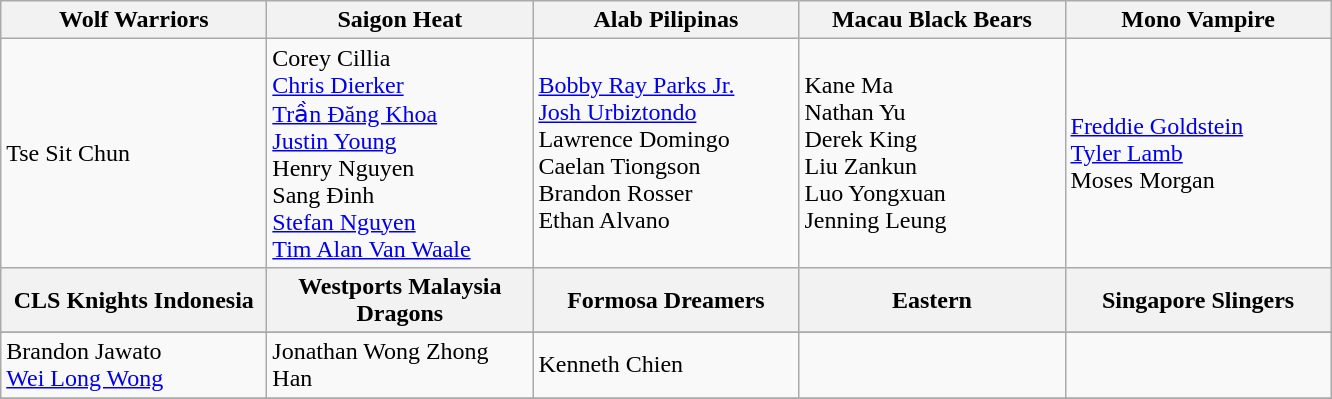<table class="wikitable">
<tr>
<th style="width:170px;"> Wolf Warriors</th>
<th style="width:170px;"> Saigon Heat</th>
<th style="width:170px;"> Alab Pilipinas</th>
<th style="width:170px;"> Macau Black Bears</th>
<th style="width:170px;"> Mono Vampire</th>
</tr>
<tr>
<td> Tse Sit Chun <br></td>
<td> Corey Cillia <br>  <a href='#'>Chris Dierker</a> <br>  <a href='#'>Trần Đăng Khoa</a> <br>  <a href='#'>Justin Young</a> <br>  Henry Nguyen <br>  Sang Đinh <br>  <a href='#'>Stefan Nguyen</a>  <br>  <a href='#'>Tim Alan Van Waale</a></td>
<td> <a href='#'>Bobby Ray Parks Jr.</a> <br>  <a href='#'>Josh Urbiztondo</a> <br>  Lawrence Domingo  <br>  Caelan Tiongson <br>  Brandon Rosser <br>  Ethan Alvano</td>
<td>  Kane Ma <br>  Nathan Yu <br>  Derek King <br>  Liu Zankun <br>  Luo Yongxuan <br>  Jenning Leung <br></td>
<td> <a href='#'>Freddie Goldstein</a> <br>  <a href='#'>Tyler Lamb</a> <br>  Moses Morgan</td>
</tr>
<tr>
<th style="width:170px;"> CLS Knights Indonesia</th>
<th style="width:170px;"> Westports Malaysia Dragons</th>
<th style="width:170px;"> Formosa Dreamers</th>
<th style="width:170px;"> Eastern</th>
<th style="width:170px;"> Singapore Slingers</th>
</tr>
<tr>
</tr>
<tr>
<td> Brandon Jawato <br> <a href='#'>Wei Long Wong</a></td>
<td> Jonathan Wong Zhong Han</td>
<td> Kenneth Chien</td>
<td></td>
<td></td>
</tr>
<tr>
</tr>
</table>
